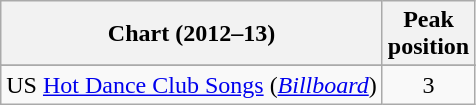<table class="wikitable sortable plainrowheaders">
<tr>
<th scope="col">Chart (2012–13)</th>
<th scope="col">Peak<br>position</th>
</tr>
<tr>
</tr>
<tr>
</tr>
<tr>
<td>US <a href='#'>Hot Dance Club Songs</a> (<em><a href='#'>Billboard</a></em>)</td>
<td align="center">3</td>
</tr>
</table>
